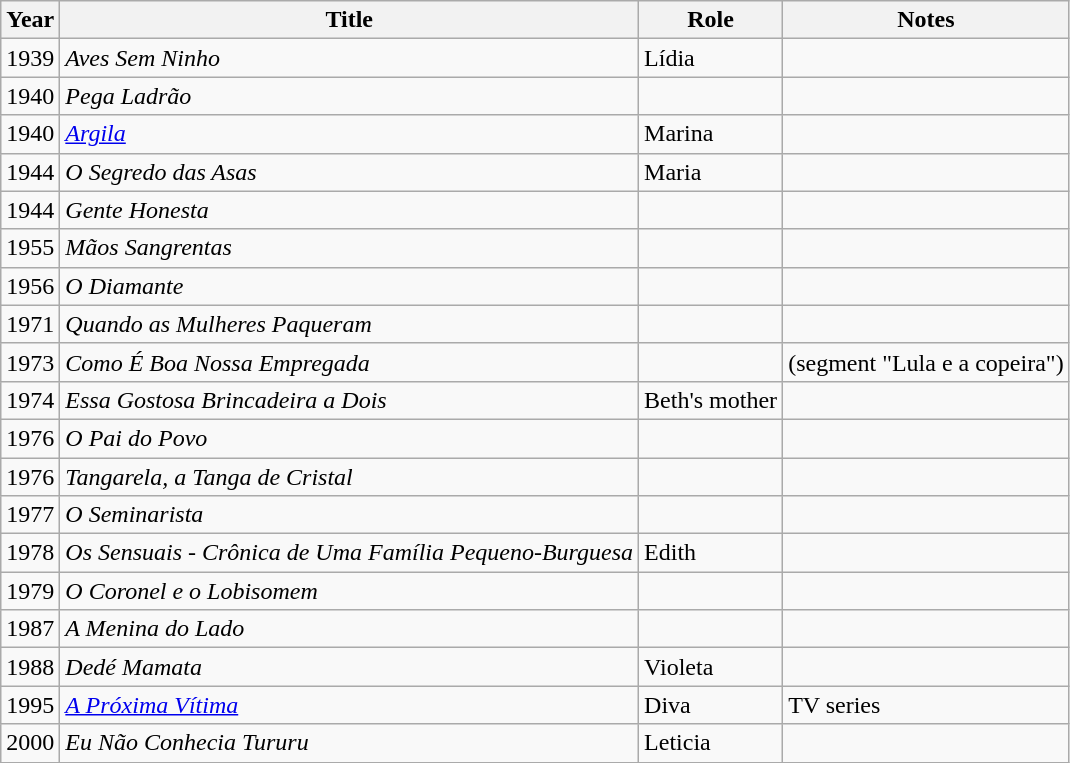<table class="wikitable">
<tr>
<th>Year</th>
<th>Title</th>
<th>Role</th>
<th>Notes</th>
</tr>
<tr>
<td>1939</td>
<td><em>Aves Sem Ninho</em></td>
<td>Lídia</td>
<td></td>
</tr>
<tr>
<td>1940</td>
<td><em>Pega Ladrão</em></td>
<td></td>
<td></td>
</tr>
<tr>
<td>1940</td>
<td><em><a href='#'>Argila</a></em></td>
<td>Marina</td>
<td></td>
</tr>
<tr>
<td>1944</td>
<td><em>O Segredo das Asas</em></td>
<td>Maria</td>
<td></td>
</tr>
<tr>
<td>1944</td>
<td><em>Gente Honesta</em></td>
<td></td>
<td></td>
</tr>
<tr>
<td>1955</td>
<td><em>Mãos Sangrentas</em></td>
<td></td>
<td></td>
</tr>
<tr>
<td>1956</td>
<td><em>O Diamante</em></td>
<td></td>
<td></td>
</tr>
<tr>
<td>1971</td>
<td><em>Quando as Mulheres Paqueram</em></td>
<td></td>
<td></td>
</tr>
<tr>
<td>1973</td>
<td><em>Como É Boa Nossa Empregada</em></td>
<td></td>
<td>(segment "Lula e a copeira")</td>
</tr>
<tr>
<td>1974</td>
<td><em>Essa Gostosa Brincadeira a Dois</em></td>
<td>Beth's mother</td>
<td></td>
</tr>
<tr>
<td>1976</td>
<td><em>O Pai do Povo</em></td>
<td></td>
<td></td>
</tr>
<tr>
<td>1976</td>
<td><em>Tangarela, a Tanga de Cristal</em></td>
<td></td>
<td></td>
</tr>
<tr>
<td>1977</td>
<td><em>O Seminarista</em></td>
<td></td>
<td></td>
</tr>
<tr>
<td>1978</td>
<td><em>Os Sensuais - Crônica de Uma Família Pequeno-Burguesa</em></td>
<td>Edith</td>
<td></td>
</tr>
<tr>
<td>1979</td>
<td><em>O Coronel e o Lobisomem</em></td>
<td></td>
<td></td>
</tr>
<tr>
<td>1987</td>
<td><em>A Menina do Lado</em></td>
<td></td>
<td></td>
</tr>
<tr>
<td>1988</td>
<td><em>Dedé Mamata</em></td>
<td>Violeta</td>
<td></td>
</tr>
<tr>
<td>1995</td>
<td><em><a href='#'>A Próxima Vítima</a></em></td>
<td>Diva</td>
<td>TV series</td>
</tr>
<tr>
<td>2000</td>
<td><em>Eu Não Conhecia Tururu</em></td>
<td>Leticia</td>
<td></td>
</tr>
</table>
